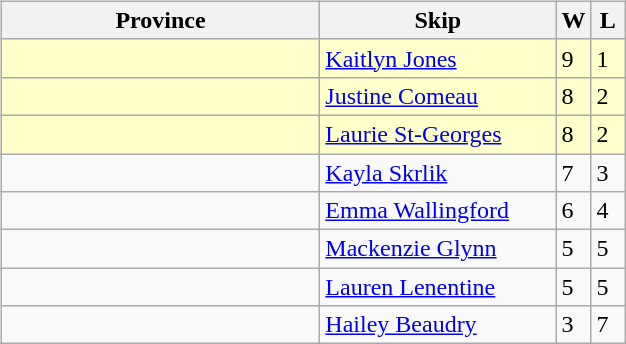<table>
<tr>
<td style="width:10%; vertical-align:top;"><br><table class="wikitable">
<tr>
<th width=205>Province</th>
<th width=150>Skip</th>
<th width=15>W</th>
<th width=15>L</th>
</tr>
<tr bgcolor=#ffffcc>
<td></td>
<td><a href='#'>Kaitlyn Jones</a></td>
<td>9</td>
<td>1</td>
</tr>
<tr bgcolor=#ffffcc>
<td></td>
<td><a href='#'>Justine Comeau</a></td>
<td>8</td>
<td>2</td>
</tr>
<tr bgcolor=#ffffcc>
<td></td>
<td><a href='#'>Laurie St-Georges</a></td>
<td>8</td>
<td>2</td>
</tr>
<tr>
<td></td>
<td><a href='#'>Kayla Skrlik</a></td>
<td>7</td>
<td>3</td>
</tr>
<tr>
<td></td>
<td><a href='#'>Emma Wallingford</a></td>
<td>6</td>
<td>4</td>
</tr>
<tr>
<td></td>
<td><a href='#'>Mackenzie Glynn</a></td>
<td>5</td>
<td>5</td>
</tr>
<tr>
<td></td>
<td><a href='#'>Lauren Lenentine</a></td>
<td>5</td>
<td>5</td>
</tr>
<tr>
<td></td>
<td><a href='#'>Hailey Beaudry</a></td>
<td>3</td>
<td>7</td>
</tr>
</table>
</td>
</tr>
<tr>
</tr>
</table>
